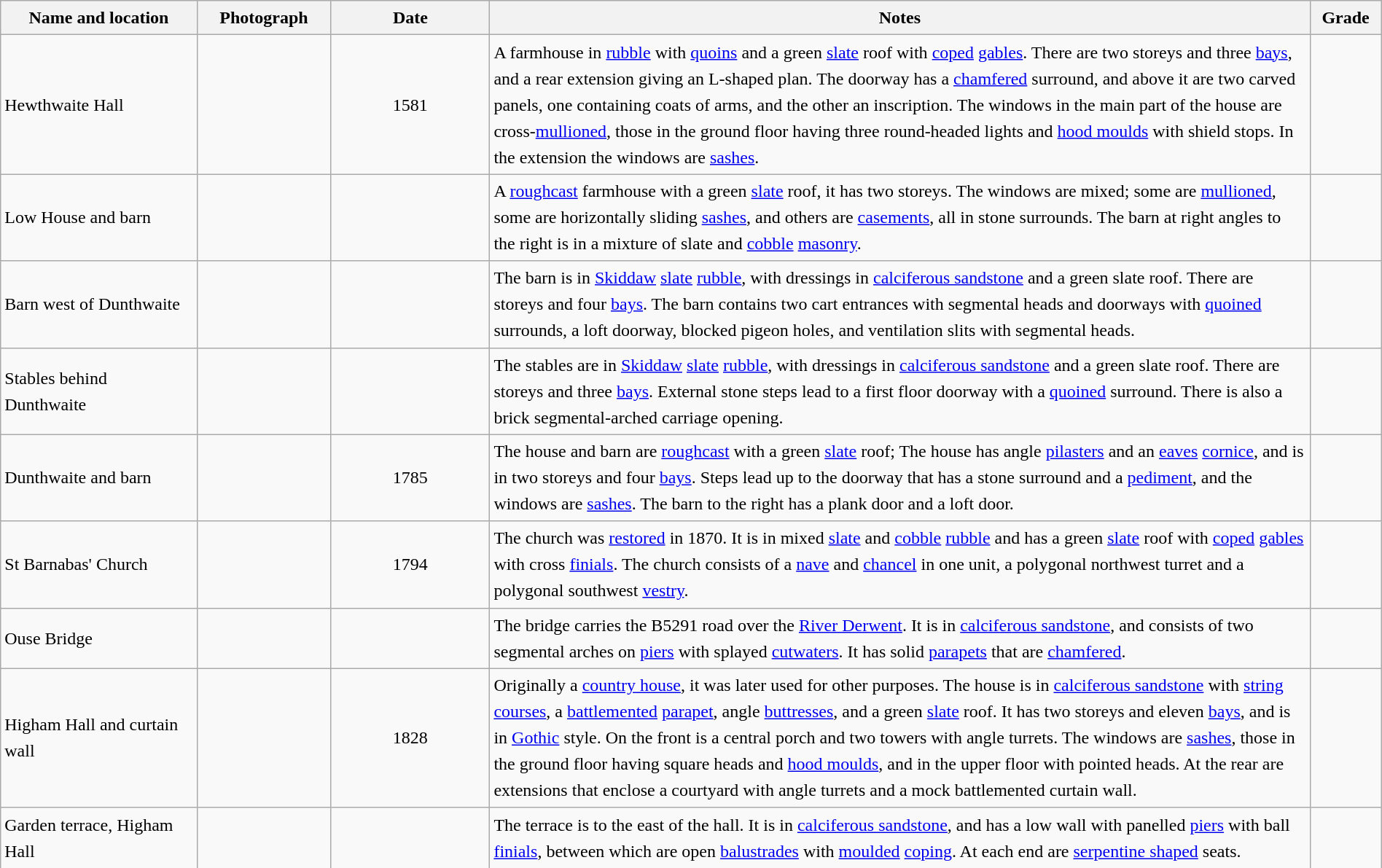<table class="wikitable sortable plainrowheaders" style="width:100%; border:0; text-align:left; line-height:150%;">
<tr>
<th scope="col"  style="width:150px">Name and location</th>
<th scope="col"  style="width:100px" class="unsortable">Photograph</th>
<th scope="col"  style="width:120px">Date</th>
<th scope="col"  style="width:650px" class="unsortable">Notes</th>
<th scope="col"  style="width:50px">Grade</th>
</tr>
<tr>
<td>Hewthwaite Hall<br><small></small></td>
<td></td>
<td style="text-align:center;">1581</td>
<td>A farmhouse in <a href='#'>rubble</a> with <a href='#'>quoins</a> and a green <a href='#'>slate</a> roof with <a href='#'>coped</a> <a href='#'>gables</a>.  There are two storeys and three <a href='#'>bays</a>, and a rear extension giving an L-shaped plan.  The doorway has a <a href='#'>chamfered</a> surround, and above it are two carved panels, one containing coats of arms, and the other an inscription.  The windows in the main part of the house are cross-<a href='#'>mullioned</a>, those in the ground floor having three round-headed lights and <a href='#'>hood moulds</a> with shield stops.  In the extension the windows are <a href='#'>sashes</a>.</td>
<td align="center" ></td>
</tr>
<tr>
<td>Low House and barn<br><small></small></td>
<td></td>
<td style="text-align:center;"></td>
<td>A <a href='#'>roughcast</a> farmhouse with a green <a href='#'>slate</a> roof, it has two storeys.  The windows are mixed; some are <a href='#'>mullioned</a>, some are horizontally sliding <a href='#'>sashes</a>, and others are <a href='#'>casements</a>, all in stone surrounds.  The barn at right angles to the right is in a mixture of slate and <a href='#'>cobble</a> <a href='#'>masonry</a>.</td>
<td align="center" ></td>
</tr>
<tr>
<td>Barn west of Dunthwaite<br><small></small></td>
<td></td>
<td style="text-align:center;"></td>
<td>The barn is in <a href='#'>Skiddaw</a> <a href='#'>slate</a> <a href='#'>rubble</a>, with dressings in <a href='#'>calciferous sandstone</a> and a green slate roof.  There are  storeys and four <a href='#'>bays</a>.  The barn contains two cart entrances with segmental heads and doorways with <a href='#'>quoined</a> surrounds, a loft doorway, blocked pigeon holes, and ventilation slits with segmental heads.</td>
<td align="center" ></td>
</tr>
<tr>
<td>Stables behind Dunthwaite<br><small></small></td>
<td></td>
<td style="text-align:center;"></td>
<td>The stables are in <a href='#'>Skiddaw</a> <a href='#'>slate</a> <a href='#'>rubble</a>, with dressings in <a href='#'>calciferous sandstone</a> and a green slate roof.  There are  storeys and three <a href='#'>bays</a>.  External stone steps lead to a first floor doorway with a <a href='#'>quoined</a> surround.  There is also a brick segmental-arched carriage opening.</td>
<td align="center" ></td>
</tr>
<tr>
<td>Dunthwaite and barn<br><small></small></td>
<td></td>
<td style="text-align:center;">1785</td>
<td>The house and barn are <a href='#'>roughcast</a> with a green <a href='#'>slate</a> roof;  The house has angle <a href='#'>pilasters</a> and an <a href='#'>eaves</a> <a href='#'>cornice</a>, and is in two storeys and four <a href='#'>bays</a>.  Steps lead up to the doorway that has a stone surround and a <a href='#'>pediment</a>, and the windows are <a href='#'>sashes</a>.  The barn to the right has a plank door and a loft door.</td>
<td align="center" ></td>
</tr>
<tr>
<td>St Barnabas' Church<br><small></small></td>
<td></td>
<td style="text-align:center;">1794</td>
<td>The church was <a href='#'>restored</a> in 1870.  It is in mixed <a href='#'>slate</a> and <a href='#'>cobble</a> <a href='#'>rubble</a> and has a green <a href='#'>slate</a> roof with <a href='#'>coped</a> <a href='#'>gables</a> with cross <a href='#'>finials</a>.  The church consists of a <a href='#'>nave</a> and <a href='#'>chancel</a> in one unit, a polygonal northwest turret and a polygonal southwest <a href='#'>vestry</a>.</td>
<td align="center" ></td>
</tr>
<tr>
<td>Ouse Bridge<br><small></small></td>
<td></td>
<td style="text-align:center;"></td>
<td>The bridge carries the B5291 road over the <a href='#'>River Derwent</a>.  It is in <a href='#'>calciferous sandstone</a>, and consists of two segmental arches on <a href='#'>piers</a> with splayed <a href='#'>cutwaters</a>.  It has solid <a href='#'>parapets</a> that are <a href='#'>chamfered</a>.</td>
<td align="center" ></td>
</tr>
<tr>
<td>Higham Hall and curtain wall<br><small></small></td>
<td></td>
<td style="text-align:center;">1828</td>
<td>Originally a <a href='#'>country house</a>, it was later used for other purposes.  The house is in <a href='#'>calciferous sandstone</a> with <a href='#'>string courses</a>, a <a href='#'>battlemented</a> <a href='#'>parapet</a>, angle <a href='#'>buttresses</a>, and a green <a href='#'>slate</a> roof.  It has two storeys and eleven <a href='#'>bays</a>, and is in <a href='#'>Gothic</a> style.  On the front is a central porch and two towers with angle turrets.  The windows are <a href='#'>sashes</a>, those in the ground floor having square heads and <a href='#'>hood moulds</a>, and in the upper floor with pointed heads.  At the rear are extensions that enclose a courtyard with angle turrets and a mock battlemented curtain wall.</td>
<td align="center" ></td>
</tr>
<tr>
<td>Garden terrace, Higham Hall<br><small></small></td>
<td></td>
<td style="text-align:center;"></td>
<td>The terrace is to the east of the hall.  It is in <a href='#'>calciferous sandstone</a>, and has a low wall with panelled <a href='#'>piers</a> with ball <a href='#'>finials</a>, between which are open <a href='#'>balustrades</a> with <a href='#'>moulded</a> <a href='#'>coping</a>.  At each end are <a href='#'>serpentine shaped</a> seats.</td>
<td align="center" ></td>
</tr>
<tr>
</tr>
</table>
